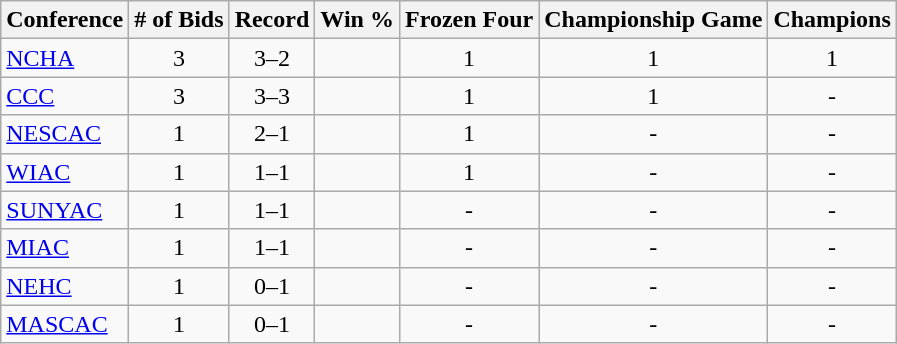<table class="wikitable sortable">
<tr>
<th>Conference</th>
<th># of Bids</th>
<th>Record</th>
<th>Win %</th>
<th>Frozen Four</th>
<th>Championship Game</th>
<th>Champions</th>
</tr>
<tr align="center">
<td align="left"><a href='#'>NCHA</a></td>
<td>3</td>
<td>3–2</td>
<td></td>
<td>1</td>
<td>1</td>
<td>1</td>
</tr>
<tr align="center">
<td align="left"><a href='#'>CCC</a></td>
<td>3</td>
<td>3–3</td>
<td></td>
<td>1</td>
<td>1</td>
<td>-</td>
</tr>
<tr align="center">
<td align="left"><a href='#'>NESCAC</a></td>
<td>1</td>
<td>2–1</td>
<td></td>
<td>1</td>
<td>-</td>
<td>-</td>
</tr>
<tr align="center">
<td align="left"><a href='#'>WIAC</a></td>
<td>1</td>
<td>1–1</td>
<td></td>
<td>1</td>
<td>-</td>
<td>-</td>
</tr>
<tr align="center">
<td align="left"><a href='#'>SUNYAC</a></td>
<td>1</td>
<td>1–1</td>
<td></td>
<td>-</td>
<td>-</td>
<td>-</td>
</tr>
<tr align="center">
<td align="left"><a href='#'>MIAC</a></td>
<td>1</td>
<td>1–1</td>
<td></td>
<td>-</td>
<td>-</td>
<td>-</td>
</tr>
<tr align="center">
<td align="left"><a href='#'>NEHC</a></td>
<td>1</td>
<td>0–1</td>
<td></td>
<td>-</td>
<td>-</td>
<td>-</td>
</tr>
<tr align="center">
<td align="left"><a href='#'>MASCAC</a></td>
<td>1</td>
<td>0–1</td>
<td></td>
<td>-</td>
<td>-</td>
<td>-</td>
</tr>
</table>
